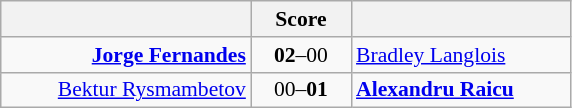<table class="wikitable" style="text-align: center; font-size:90% ">
<tr>
<th align="right" width="160"></th>
<th width="60">Score</th>
<th align="left" width="140"></th>
</tr>
<tr>
<td align=right><strong><a href='#'>Jorge Fernandes</a> </strong></td>
<td align=center><strong>02</strong>–00</td>
<td align=left> <a href='#'>Bradley Langlois</a></td>
</tr>
<tr>
<td align=right><a href='#'>Bektur Rysmambetov</a> </td>
<td align=center>00–<strong>01</strong></td>
<td align=left><strong> <a href='#'>Alexandru Raicu</a></strong></td>
</tr>
</table>
